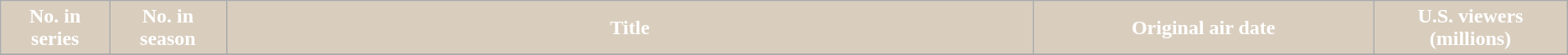<table class="wikitable plainrowheaders">
<tr>
<th style="background:#D9CEBE; color:#fff; width:1%;">No. in<br>series</th>
<th style="background:#D9CEBE; color:#fff; width:1%;">No. in<br>season</th>
<th style="background:#D9CEBE; color:#fff; width:12%;">Title</th>
<th style="background:#D9CEBE; color:#fff; width:5%;">Original air date</th>
<th style="background:#D9CEBE; color:#fff; width:2%;">U.S. viewers<br>(millions)</th>
</tr>
<tr style="background:#fff;"|>
</tr>
</table>
